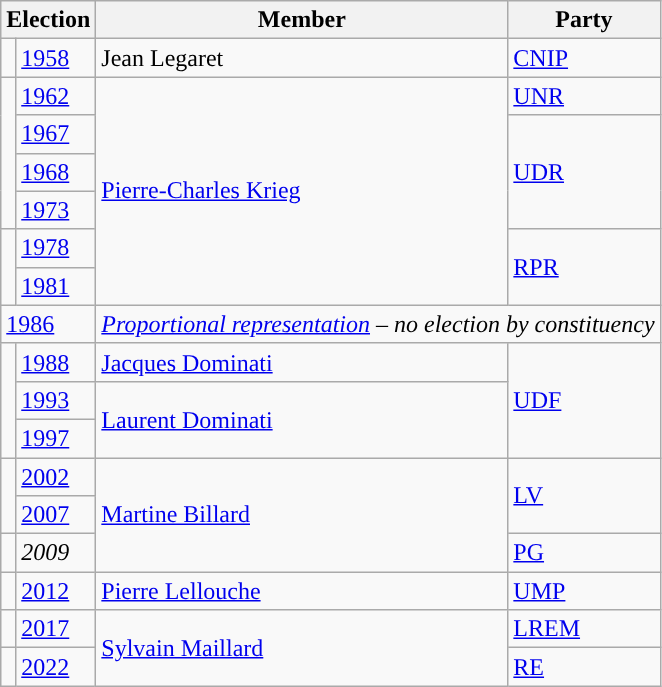<table class="wikitable">
<tr>
<th colspan="2">Election</th>
<th>Member</th>
<th>Party</th>
</tr>
<tr>
<td style="color:inherit;background:"></td>
<td><a href='#'>1958</a></td>
<td>Jean Legaret</td>
<td><a href='#'>CNIP</a></td>
</tr>
<tr>
<td rowspan="4" style="color:inherit;background:"></td>
<td><a href='#'>1962</a></td>
<td rowspan="6"><a href='#'>Pierre-Charles Krieg</a></td>
<td><a href='#'>UNR</a></td>
</tr>
<tr>
<td><a href='#'>1967</a></td>
<td rowspan="3"><a href='#'>UDR</a></td>
</tr>
<tr>
<td><a href='#'>1968</a></td>
</tr>
<tr>
<td><a href='#'>1973</a></td>
</tr>
<tr>
<td rowspan="2" style="color:inherit;background:"></td>
<td><a href='#'>1978</a></td>
<td rowspan="2"><a href='#'>RPR</a></td>
</tr>
<tr>
<td><a href='#'>1981</a></td>
</tr>
<tr>
<td colspan="2"><a href='#'>1986</a></td>
<td colspan="2"><em><a href='#'>Proportional representation</a> – no election by constituency</em></td>
</tr>
<tr>
<td rowspan="3" style="color:inherit;background:"></td>
<td><a href='#'>1988</a></td>
<td><a href='#'>Jacques Dominati</a></td>
<td rowspan="3"><a href='#'>UDF</a></td>
</tr>
<tr>
<td><a href='#'>1993</a></td>
<td rowspan="2"><a href='#'>Laurent Dominati</a></td>
</tr>
<tr>
<td><a href='#'>1997</a></td>
</tr>
<tr>
<td rowspan="2" style="color:inherit;background:"></td>
<td><a href='#'>2002</a></td>
<td rowspan="3"><a href='#'>Martine Billard</a></td>
<td rowspan="2"><a href='#'>LV</a></td>
</tr>
<tr>
<td><a href='#'>2007</a></td>
</tr>
<tr>
<td style="color:inherit;background:"></td>
<td><em>2009</em></td>
<td><a href='#'>PG</a></td>
</tr>
<tr>
<td style="color:inherit;background-color: "></td>
<td><a href='#'>2012</a></td>
<td><a href='#'>Pierre Lellouche</a></td>
<td><a href='#'>UMP</a></td>
</tr>
<tr>
<td style="color:inherit;background:"></td>
<td><a href='#'>2017</a></td>
<td rowspan="2"><a href='#'>Sylvain Maillard</a></td>
<td><a href='#'>LREM</a></td>
</tr>
<tr>
<td style="color:inherit;background:"></td>
<td><a href='#'>2022</a></td>
<td><a href='#'>RE</a></td>
</tr>
</table>
